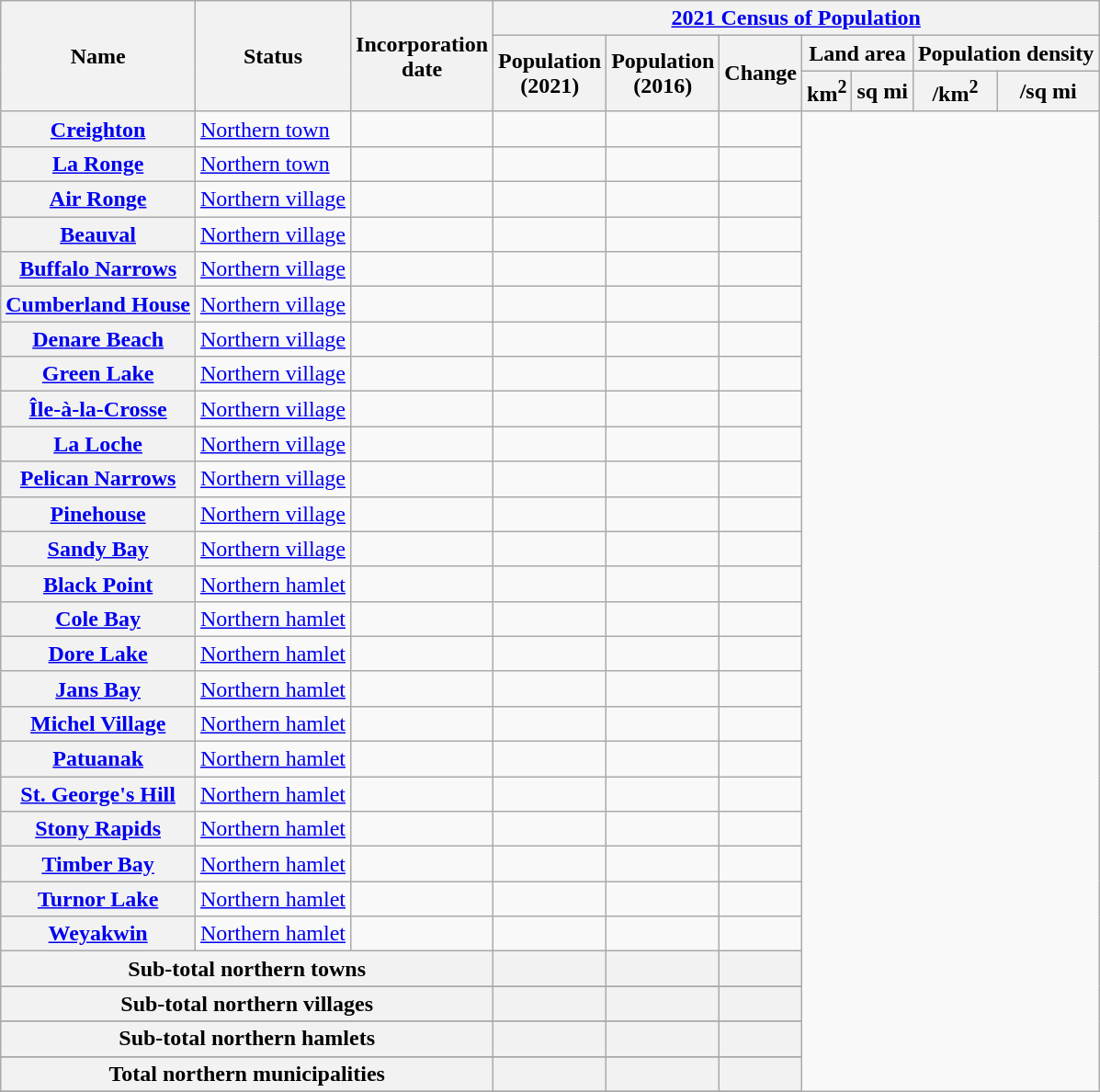<table class="wikitable sortable sticky-header-multi" style=text-align:center" style="margin:1em auto;">
<tr>
<th scope="col" rowspan=3>Name</th>
<th scope="col" rowspan=3>Status</th>
<th scope="col" rowspan=3>Incorporation<br>date</th>
<th scope="colgroup" colspan=7><a href='#'>2021 Census of Population</a></th>
</tr>
<tr>
<th rowspan=2 scope="col" data-sort-type="number">Population<br>(2021)</th>
<th rowspan=2 scope="col" data-sort-type="number">Population<br>(2016)</th>
<th rowspan=2 scope="col" data-sort-type="number">Change<br></th>
<th colspan=2 scope="col">Land area</th>
<th colspan=2 scope="col">Population density</th>
</tr>
<tr>
<th scope="col" data-sort-type="number">km<sup>2</sup></th>
<th scope="col" data-sort-type="number">sq mi</th>
<th scope="col" data-sort-type="number">/km<sup>2</sup></th>
<th scope="col" data-sort-type="number">/sq mi</th>
</tr>
<tr>
<th scope="row"><a href='#'>Creighton</a></th>
<td><a href='#'>Northern town</a></td>
<td align=center></td>
<td></td>
<td></td>
<td></td>
</tr>
<tr>
<th scope="row"><a href='#'>La Ronge</a></th>
<td><a href='#'>Northern town</a></td>
<td align=center></td>
<td></td>
<td></td>
<td></td>
</tr>
<tr>
<th scope="row"><a href='#'>Air Ronge</a></th>
<td><a href='#'>Northern village</a></td>
<td align=center></td>
<td></td>
<td></td>
<td></td>
</tr>
<tr>
<th scope="row"><a href='#'>Beauval</a></th>
<td><a href='#'>Northern village</a></td>
<td align=center></td>
<td></td>
<td></td>
<td></td>
</tr>
<tr>
<th scope="row"><a href='#'>Buffalo Narrows</a></th>
<td><a href='#'>Northern village</a></td>
<td align=center></td>
<td></td>
<td></td>
<td></td>
</tr>
<tr>
<th scope="row"><a href='#'>Cumberland House</a></th>
<td><a href='#'>Northern village</a></td>
<td align=center></td>
<td></td>
<td></td>
<td></td>
</tr>
<tr>
<th scope="row"><a href='#'>Denare Beach</a></th>
<td><a href='#'>Northern village</a></td>
<td align=center></td>
<td></td>
<td></td>
<td></td>
</tr>
<tr>
<th scope="row"><a href='#'>Green Lake</a></th>
<td><a href='#'>Northern village</a></td>
<td align=center></td>
<td></td>
<td></td>
<td></td>
</tr>
<tr>
<th scope="row"><a href='#'>Île-à-la-Crosse</a></th>
<td><a href='#'>Northern village</a></td>
<td align=center></td>
<td></td>
<td></td>
<td></td>
</tr>
<tr>
<th scope="row"><a href='#'>La Loche</a></th>
<td><a href='#'>Northern village</a></td>
<td align=center></td>
<td></td>
<td></td>
<td></td>
</tr>
<tr>
<th scope="row"><a href='#'>Pelican Narrows</a></th>
<td><a href='#'>Northern village</a></td>
<td align=center></td>
<td></td>
<td></td>
<td></td>
</tr>
<tr>
<th scope="row"><a href='#'>Pinehouse</a></th>
<td><a href='#'>Northern village</a></td>
<td align=center></td>
<td></td>
<td></td>
<td></td>
</tr>
<tr>
<th scope="row"><a href='#'>Sandy Bay</a></th>
<td><a href='#'>Northern village</a></td>
<td align=center></td>
<td></td>
<td></td>
<td></td>
</tr>
<tr>
<th scope="row"><a href='#'>Black Point</a></th>
<td><a href='#'>Northern hamlet</a></td>
<td align=center></td>
<td></td>
<td></td>
<td></td>
</tr>
<tr>
<th scope="row"><a href='#'>Cole Bay</a></th>
<td><a href='#'>Northern hamlet</a></td>
<td align=center></td>
<td></td>
<td></td>
<td></td>
</tr>
<tr>
<th scope="row"><a href='#'>Dore Lake</a></th>
<td><a href='#'>Northern hamlet</a></td>
<td align=center></td>
<td></td>
<td></td>
<td></td>
</tr>
<tr>
<th scope="row"><a href='#'>Jans Bay</a></th>
<td><a href='#'>Northern hamlet</a></td>
<td align=center></td>
<td></td>
<td></td>
<td></td>
</tr>
<tr>
<th scope="row"><a href='#'>Michel Village</a></th>
<td><a href='#'>Northern hamlet</a></td>
<td align=center></td>
<td></td>
<td></td>
<td></td>
</tr>
<tr>
<th scope="row"><a href='#'>Patuanak</a></th>
<td><a href='#'>Northern hamlet</a></td>
<td align=center></td>
<td></td>
<td></td>
<td></td>
</tr>
<tr>
<th scope="row"><a href='#'>St. George's Hill</a></th>
<td><a href='#'>Northern hamlet</a></td>
<td align=center></td>
<td></td>
<td></td>
<td></td>
</tr>
<tr>
<th scope="row"><a href='#'>Stony Rapids</a></th>
<td><a href='#'>Northern hamlet</a></td>
<td align=center></td>
<td></td>
<td></td>
<td></td>
</tr>
<tr>
<th scope="row"><a href='#'>Timber Bay</a></th>
<td><a href='#'>Northern hamlet</a></td>
<td align=center></td>
<td></td>
<td></td>
<td></td>
</tr>
<tr>
<th scope="row"><a href='#'>Turnor Lake</a></th>
<td><a href='#'>Northern hamlet</a></td>
<td align=center></td>
<td></td>
<td></td>
<td></td>
</tr>
<tr>
<th scope="row"><a href='#'>Weyakwin</a></th>
<td><a href='#'>Northern hamlet</a></td>
<td align=center></td>
<td></td>
<td></td>
<td></td>
</tr>
<tr class="sortbottom" align="center" style="background-color:#f2f2f2">
<th scope="row" style="text-align:center" colspan=3><strong>Sub-total northern towns</strong></th>
<td></td>
<td></td>
<td></td>
</tr>
<tr>
</tr>
<tr class="sortbottom" align="center" style="background-color:#f2f2f2">
<th scope="row" style="text-align:center" colspan=3><strong>Sub-total northern villages</strong></th>
<td></td>
<td></td>
<td></td>
</tr>
<tr>
</tr>
<tr class="sortbottom" align="center" style="background-color:#f2f2f2">
<th scope="row" style="text-align:center" colspan=3><strong>Sub-total northern hamlets</strong></th>
<td></td>
<td></td>
<td></td>
</tr>
<tr>
</tr>
<tr class="sortbottom" align="center" style="background-color:#f2f2f2">
<th scope="row" style="text-align:center" colspan=3><strong>Total northern municipalities</strong></th>
<td></td>
<td></td>
<td></td>
</tr>
<tr>
</tr>
</table>
